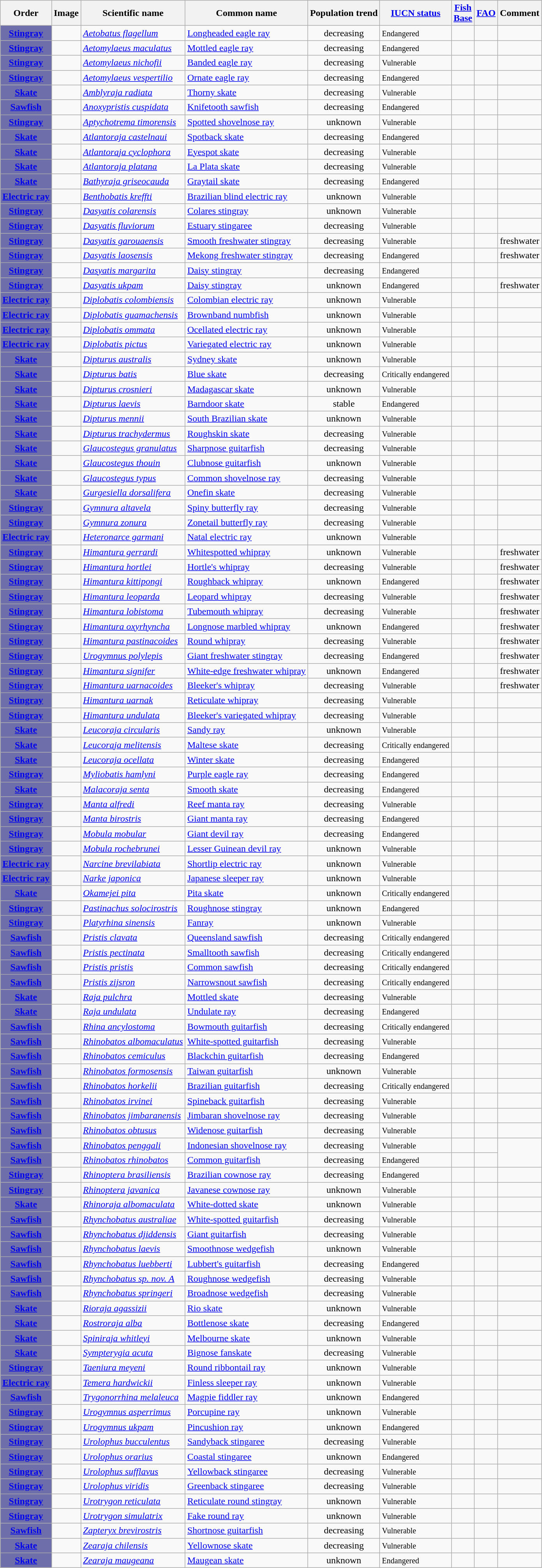<table class="sortable wikitable">
<tr>
<th>Order</th>
<th>Image</th>
<th>Scientific name</th>
<th>Common name</th>
<th>Population trend</th>
<th><a href='#'>IUCN status</a></th>
<th><a href='#'>Fish<br>Base</a></th>
<th><a href='#'>FAO</a></th>
<th>Comment</th>
</tr>
<tr>
<th style="background:rgb(110,110,170)"><a href='#'><span>Stingray</span></a></th>
<td></td>
<td><em><a href='#'>Aetobatus flagellum</a></em></td>
<td><a href='#'>Longheaded eagle ray</a></td>
<td align=center>decreasing</td>
<td> <small>Endangered</small></td>
<td align="center"></td>
<td></td>
<td></td>
</tr>
<tr>
<th style="background:rgb(110,110,170)"><a href='#'><span>Stingray</span></a></th>
<td></td>
<td><em><a href='#'>Aetomylaeus maculatus</a></em></td>
<td><a href='#'>Mottled eagle ray</a></td>
<td align=center>decreasing</td>
<td> <small>Endangered</small></td>
<td align="center"></td>
<td></td>
<td></td>
</tr>
<tr>
<th style="background:rgb(110,110,170)"><a href='#'><span>Stingray</span></a></th>
<td></td>
<td><em><a href='#'>Aetomylaeus nichofii</a></em></td>
<td><a href='#'>Banded eagle ray</a></td>
<td align=center>decreasing</td>
<td> <small>Vulnerable</small></td>
<td align="center"></td>
<td></td>
<td></td>
</tr>
<tr>
<th style="background:rgb(110,110,170)"><a href='#'><span>Stingray</span></a></th>
<td></td>
<td><em><a href='#'>Aetomylaeus vespertilio</a></em></td>
<td><a href='#'>Ornate eagle ray</a></td>
<td align=center>decreasing</td>
<td> <small>Endangered</small></td>
<td align="center"></td>
<td></td>
<td></td>
</tr>
<tr>
<th style="background:rgb(110,110,170)"><a href='#'><span>Skate</span></a></th>
<td></td>
<td><em><a href='#'>Amblyraja radiata</a></em></td>
<td><a href='#'>Thorny skate</a></td>
<td align=center>decreasing</td>
<td> <small>Vulnerable</small></td>
<td align="center"></td>
<td></td>
<td></td>
</tr>
<tr>
<th style="background:rgb(110,110,170)"><a href='#'><span>Sawfish</span></a></th>
<td></td>
<td><em><a href='#'>Anoxypristis cuspidata</a></em></td>
<td><a href='#'>Knifetooth sawfish</a></td>
<td align=center>decreasing</td>
<td> <small>Endangered</small></td>
<td align="center"></td>
<td></td>
<td></td>
</tr>
<tr>
<th style="background:rgb(110,110,170)"><a href='#'><span>Stingray</span></a></th>
<td></td>
<td><em><a href='#'>Aptychotrema timorensis</a></em></td>
<td><a href='#'>Spotted shovelnose ray</a></td>
<td align=center>unknown</td>
<td> <small>Vulnerable</small></td>
<td align="center"></td>
<td></td>
<td></td>
</tr>
<tr>
<th style="background:rgb(110,110,170)"><a href='#'><span>Skate</span></a></th>
<td></td>
<td><em><a href='#'>Atlantoraja castelnaui</a></em></td>
<td><a href='#'>Spotback skate</a></td>
<td align=center>decreasing</td>
<td> <small>Endangered</small></td>
<td align="center"></td>
<td></td>
<td></td>
</tr>
<tr>
<th style="background:rgb(110,110,170)"><a href='#'><span>Skate</span></a></th>
<td></td>
<td><em><a href='#'>Atlantoraja cyclophora</a></em></td>
<td><a href='#'>Eyespot skate</a></td>
<td align=center>decreasing</td>
<td> <small>Vulnerable</small></td>
<td align="center"></td>
<td></td>
<td></td>
</tr>
<tr>
<th style="background:rgb(110,110,170)"><a href='#'><span>Skate</span></a></th>
<td></td>
<td><em><a href='#'>Atlantoraja platana</a></em></td>
<td><a href='#'>La Plata skate</a></td>
<td align=center>decreasing</td>
<td> <small>Vulnerable</small></td>
<td align="center"></td>
<td></td>
<td></td>
</tr>
<tr>
<th style="background:rgb(110,110,170)"><a href='#'><span>Skate</span></a></th>
<td></td>
<td><em><a href='#'>Bathyraja griseocauda</a></em></td>
<td><a href='#'>Graytail skate</a></td>
<td align=center>decreasing</td>
<td> <small>Endangered</small></td>
<td align="center"></td>
<td></td>
<td></td>
</tr>
<tr>
<th style="background:rgb(110,110,170)"><a href='#'><span>Electric ray</span></a></th>
<td></td>
<td><em><a href='#'>Benthobatis kreffti</a></em></td>
<td><a href='#'>Brazilian blind electric ray</a></td>
<td align=center>unknown</td>
<td> <small>Vulnerable</small></td>
<td align="center"></td>
<td></td>
<td></td>
</tr>
<tr>
<th style="background:rgb(110,110,170)"><a href='#'><span>Stingray</span></a></th>
<td></td>
<td><em><a href='#'>Dasyatis colarensis</a></em></td>
<td><a href='#'>Colares stingray</a></td>
<td align=center>unknown</td>
<td> <small>Vulnerable</small></td>
<td align="center"></td>
<td></td>
<td></td>
</tr>
<tr>
<th style="background:rgb(110,110,170)"><a href='#'><span>Stingray</span></a></th>
<td></td>
<td><em><a href='#'>Dasyatis fluviorum</a></em></td>
<td><a href='#'>Estuary stingaree</a></td>
<td align=center>decreasing</td>
<td> <small>Vulnerable</small></td>
<td align="center"></td>
<td></td>
<td></td>
</tr>
<tr>
<th style="background:rgb(110,110,170)"><a href='#'><span>Stingray</span></a></th>
<td></td>
<td><em><a href='#'>Dasyatis garouaensis</a></em></td>
<td><a href='#'>Smooth freshwater stingray</a></td>
<td align=center>decreasing</td>
<td> <small>Vulnerable</small></td>
<td align="center"></td>
<td></td>
<td>freshwater</td>
</tr>
<tr>
<th style="background:rgb(110,110,170)"><a href='#'><span>Stingray</span></a></th>
<td></td>
<td><em><a href='#'>Dasyatis laosensis</a></em></td>
<td><a href='#'>Mekong freshwater stingray</a></td>
<td align=center>decreasing</td>
<td> <small>Endangered</small></td>
<td align="center"></td>
<td></td>
<td>freshwater</td>
</tr>
<tr>
<th style="background:rgb(110,110,170)"><a href='#'><span>Stingray</span></a></th>
<td></td>
<td><em><a href='#'>Dasyatis margarita</a></em></td>
<td><a href='#'>Daisy stingray</a></td>
<td align=center>decreasing</td>
<td> <small>Endangered</small></td>
<td align="center"></td>
<td></td>
<td></td>
</tr>
<tr>
<th style="background:rgb(110,110,170)"><a href='#'><span>Stingray</span></a></th>
<td></td>
<td><em><a href='#'>Dasyatis ukpam</a></em></td>
<td><a href='#'>Daisy stingray</a></td>
<td align=center>unknown</td>
<td> <small>Endangered</small></td>
<td align="center"></td>
<td></td>
<td>freshwater</td>
</tr>
<tr>
<th style="background:rgb(110,110,170)"><a href='#'><span>Electric ray</span></a></th>
<td></td>
<td><em><a href='#'>Diplobatis colombiensis</a></em></td>
<td><a href='#'>Colombian electric ray</a></td>
<td align=center>unknown</td>
<td> <small>Vulnerable</small></td>
<td align="center"></td>
<td></td>
<td></td>
</tr>
<tr>
<th style="background:rgb(110,110,170)"><a href='#'><span>Electric ray</span></a></th>
<td></td>
<td><em><a href='#'>Diplobatis guamachensis</a></em></td>
<td><a href='#'>Brownband numbfish</a></td>
<td align=center>unknown</td>
<td> <small>Vulnerable</small></td>
<td align="center"></td>
<td></td>
<td></td>
</tr>
<tr>
<th style="background:rgb(110,110,170)"><a href='#'><span>Electric ray</span></a></th>
<td></td>
<td><em><a href='#'>Diplobatis ommata</a></em></td>
<td><a href='#'>Ocellated electric ray</a></td>
<td align=center>unknown</td>
<td> <small>Vulnerable</small></td>
<td align="center"></td>
<td></td>
<td></td>
</tr>
<tr>
<th style="background:rgb(110,110,170)"><a href='#'><span>Electric ray</span></a></th>
<td></td>
<td><em><a href='#'>Diplobatis pictus</a></em></td>
<td><a href='#'>Variegated electric ray</a></td>
<td align=center>unknown</td>
<td> <small>Vulnerable</small></td>
<td align="center"></td>
<td></td>
<td></td>
</tr>
<tr>
<th style="background:rgb(110,110,170)"><a href='#'><span>Skate</span></a></th>
<td></td>
<td><em><a href='#'>Dipturus australis</a></em></td>
<td><a href='#'>Sydney skate</a></td>
<td align=center>unknown</td>
<td> <small>Vulnerable</small></td>
<td align="center"></td>
<td></td>
<td></td>
</tr>
<tr>
<th style="background:rgb(110,110,170)"><a href='#'><span>Skate</span></a></th>
<td align=center></td>
<td><em><a href='#'>Dipturus batis</a></em></td>
<td><a href='#'>Blue skate</a></td>
<td align=center>decreasing</td>
<td> <small>Critically endangered</small></td>
<td align="center"></td>
<td></td>
<td></td>
</tr>
<tr>
<th style="background:rgb(110,110,170)"><a href='#'><span>Skate</span></a></th>
<td></td>
<td><em><a href='#'>Dipturus crosnieri</a></em></td>
<td><a href='#'>Madagascar skate</a></td>
<td align=center>unknown</td>
<td> <small>Vulnerable</small></td>
<td align="center"></td>
<td></td>
<td></td>
</tr>
<tr>
<th style="background:rgb(110,110,170)"><a href='#'><span>Skate</span></a></th>
<td></td>
<td><em><a href='#'>Dipturus laevis</a></em></td>
<td><a href='#'>Barndoor skate</a></td>
<td align=center>stable</td>
<td> <small>Endangered</small></td>
<td align="center"></td>
<td></td>
<td></td>
</tr>
<tr>
<th style="background:rgb(110,110,170)"><a href='#'><span>Skate</span></a></th>
<td></td>
<td><em><a href='#'>Dipturus mennii</a></em></td>
<td><a href='#'>South Brazilian skate</a></td>
<td align=center>unknown</td>
<td> <small>Vulnerable</small></td>
<td align="center"></td>
<td></td>
<td></td>
</tr>
<tr>
<th style="background:rgb(110,110,170)"><a href='#'><span>Skate</span></a></th>
<td></td>
<td><em><a href='#'>Dipturus trachydermus</a></em></td>
<td><a href='#'>Roughskin skate</a></td>
<td align=center>decreasing</td>
<td> <small>Vulnerable</small></td>
<td align="center"></td>
<td></td>
<td></td>
</tr>
<tr>
<th style="background:rgb(110,110,170)"><a href='#'><span>Skate</span></a></th>
<td></td>
<td><em><a href='#'>Glaucostegus granulatus</a></em></td>
<td><a href='#'>Sharpnose guitarfish</a></td>
<td align=center>decreasing</td>
<td> <small>Vulnerable</small></td>
<td align="center"></td>
<td></td>
<td></td>
</tr>
<tr>
<th style="background:rgb(110,110,170)"><a href='#'><span>Skate</span></a></th>
<td></td>
<td><em><a href='#'>Glaucostegus thouin</a></em></td>
<td><a href='#'>Clubnose guitarfish</a></td>
<td align=center>unknown</td>
<td> <small>Vulnerable</small></td>
<td align="center"></td>
<td></td>
<td></td>
</tr>
<tr>
<th style="background:rgb(110,110,170)"><a href='#'><span>Skate</span></a></th>
<td></td>
<td><em><a href='#'>Glaucostegus typus</a></em></td>
<td><a href='#'>Common shovelnose ray</a></td>
<td align=center>decreasing</td>
<td> <small>Vulnerable</small></td>
<td align="center"></td>
<td></td>
<td></td>
</tr>
<tr>
<th style="background:rgb(110,110,170)"><a href='#'><span>Skate</span></a></th>
<td></td>
<td><em><a href='#'>Gurgesiella dorsalifera</a></em></td>
<td><a href='#'>Onefin skate</a></td>
<td align=center>decreasing</td>
<td> <small>Vulnerable</small></td>
<td></td>
<td></td>
</tr>
<tr>
<th style="background:rgb(110,110,170)"><a href='#'><span>Stingray</span></a></th>
<td></td>
<td><em><a href='#'>Gymnura altavela</a></em></td>
<td><a href='#'>Spiny butterfly ray</a></td>
<td align=center>decreasing</td>
<td> <small>Vulnerable</small></td>
<td align="center"></td>
<td></td>
<td></td>
</tr>
<tr>
<th style="background:rgb(110,110,170)"><a href='#'><span>Stingray</span></a></th>
<td></td>
<td><em><a href='#'>Gymnura zonura</a></em></td>
<td><a href='#'>Zonetail butterfly ray</a></td>
<td align=center>decreasing</td>
<td> <small>Vulnerable</small></td>
<td align="center"></td>
<td></td>
<td></td>
</tr>
<tr>
<th style="background:rgb(110,110,170)"><a href='#'><span>Electric ray</span></a></th>
<td></td>
<td><em><a href='#'>Heteronarce garmani</a></em></td>
<td><a href='#'>Natal electric ray</a></td>
<td align=center>unknown</td>
<td> <small>Vulnerable</small></td>
<td align="center"></td>
<td></td>
<td></td>
</tr>
<tr>
<th style="background:rgb(110,110,170)"><a href='#'><span>Stingray</span></a></th>
<td></td>
<td><em><a href='#'>Himantura gerrardi</a></em></td>
<td><a href='#'>Whitespotted whipray</a></td>
<td align=center>unknown</td>
<td> <small>Vulnerable</small></td>
<td align="center"></td>
<td></td>
<td>freshwater</td>
</tr>
<tr>
<th style="background:rgb(110,110,170)"><a href='#'><span>Stingray</span></a></th>
<td></td>
<td><em><a href='#'>Himantura hortlei</a></em></td>
<td><a href='#'>Hortle's whipray</a></td>
<td align=center>decreasing</td>
<td> <small>Vulnerable</small></td>
<td align="center"></td>
<td></td>
<td>freshwater</td>
</tr>
<tr>
<th style="background:rgb(110,110,170)"><a href='#'><span>Stingray</span></a></th>
<td></td>
<td><em><a href='#'>Himantura kittipongi</a></em></td>
<td><a href='#'>Roughback whipray</a></td>
<td align=center>unknown</td>
<td> <small>Endangered</small></td>
<td align="center"></td>
<td></td>
<td>freshwater</td>
</tr>
<tr>
<th style="background:rgb(110,110,170)"><a href='#'><span>Stingray</span></a></th>
<td></td>
<td><em><a href='#'>Himantura leoparda</a></em></td>
<td><a href='#'>Leopard whipray</a></td>
<td align=center>decreasing</td>
<td> <small>Vulnerable</small></td>
<td align="center"></td>
<td></td>
<td>freshwater</td>
</tr>
<tr>
<th style="background:rgb(110,110,170)"><a href='#'><span>Stingray</span></a></th>
<td></td>
<td><em><a href='#'>Himantura lobistoma</a></em></td>
<td><a href='#'>Tubemouth whipray</a></td>
<td align=center>decreasing</td>
<td> <small>Vulnerable</small></td>
<td align="center"></td>
<td></td>
<td>freshwater</td>
</tr>
<tr>
<th style="background:rgb(110,110,170)"><a href='#'><span>Stingray</span></a></th>
<td></td>
<td><em><a href='#'>Himantura oxyrhyncha</a></em></td>
<td><a href='#'>Longnose marbled whipray</a></td>
<td align=center>unknown</td>
<td> <small>Endangered</small></td>
<td align="center"></td>
<td></td>
<td>freshwater</td>
</tr>
<tr>
<th style="background:rgb(110,110,170)"><a href='#'><span>Stingray</span></a></th>
<td></td>
<td><em><a href='#'>Himantura pastinacoides</a></em></td>
<td><a href='#'>Round whipray</a></td>
<td align=center>decreasing</td>
<td> <small>Vulnerable</small></td>
<td align="center"></td>
<td></td>
<td>freshwater</td>
</tr>
<tr>
<th style="background:rgb(110,110,170)"><a href='#'><span>Stingray</span></a></th>
<td></td>
<td><em><a href='#'>Urogymnus polylepis</a></em></td>
<td><a href='#'>Giant freshwater stingray</a></td>
<td align=center>decreasing</td>
<td> <small>Endangered</small></td>
<td align="center"></td>
<td></td>
<td>freshwater</td>
</tr>
<tr>
<th style="background:rgb(110,110,170)"><a href='#'><span>Stingray</span></a></th>
<td></td>
<td><em><a href='#'>Himantura signifer</a></em></td>
<td><a href='#'>White-edge freshwater whipray</a></td>
<td align=center>unknown</td>
<td> <small>Endangered</small></td>
<td align="center"></td>
<td></td>
<td>freshwater</td>
</tr>
<tr>
<th style="background:rgb(110,110,170)"><a href='#'><span>Stingray</span></a></th>
<td></td>
<td><em><a href='#'>Himantura uarnacoides</a></em></td>
<td><a href='#'>Bleeker's whipray</a></td>
<td align=center>decreasing</td>
<td> <small>Vulnerable</small></td>
<td align="center"></td>
<td></td>
<td>freshwater</td>
</tr>
<tr>
<th style="background:rgb(110,110,170)"><a href='#'><span>Stingray</span></a></th>
<td></td>
<td><em><a href='#'>Himantura uarnak</a></em></td>
<td><a href='#'>Reticulate whipray</a></td>
<td align=center>decreasing</td>
<td> <small>Vulnerable</small></td>
<td align="center"></td>
<td></td>
<td></td>
</tr>
<tr>
<th style="background:rgb(110,110,170)"><a href='#'><span>Stingray</span></a></th>
<td></td>
<td><em><a href='#'>Himantura undulata</a></em></td>
<td><a href='#'>Bleeker's variegated whipray</a></td>
<td align=center>decreasing</td>
<td> <small>Vulnerable</small></td>
<td align="center"></td>
<td></td>
<td></td>
</tr>
<tr>
<th style="background:rgb(110,110,170)"><a href='#'><span>Skate</span></a></th>
<td></td>
<td><em><a href='#'>Leucoraja circularis</a></em></td>
<td><a href='#'>Sandy ray</a></td>
<td align=center>unknown</td>
<td> <small>Vulnerable</small></td>
<td align="center"></td>
<td></td>
<td></td>
</tr>
<tr>
<th style="background:rgb(110,110,170)"><a href='#'><span>Skate</span></a></th>
<td></td>
<td><em><a href='#'>Leucoraja melitensis</a></em></td>
<td><a href='#'>Maltese skate</a></td>
<td align=center>decreasing</td>
<td> <small>Critically endangered</small></td>
<td align="center"></td>
<td></td>
<td></td>
</tr>
<tr>
<th style="background:rgb(110,110,170)"><a href='#'><span>Skate</span></a></th>
<td></td>
<td><em><a href='#'>Leucoraja ocellata</a></em></td>
<td><a href='#'>Winter skate</a></td>
<td align=center>decreasing</td>
<td> <small>Endangered</small></td>
<td align="center"></td>
<td></td>
<td></td>
</tr>
<tr>
<th style="background:rgb(110,110,170)"><a href='#'><span>Stingray</span></a></th>
<td></td>
<td><em><a href='#'>Myliobatis hamlyni</a></em></td>
<td><a href='#'>Purple eagle ray</a></td>
<td align=center>decreasing</td>
<td> <small>Endangered</small></td>
<td align="center"></td>
<td></td>
<td></td>
</tr>
<tr>
<th style="background:rgb(110,110,170)"><a href='#'><span>Skate</span></a></th>
<td></td>
<td><em><a href='#'>Malacoraja senta</a></em></td>
<td><a href='#'>Smooth skate</a></td>
<td align=center>decreasing</td>
<td> <small>Endangered</small></td>
<td align="center"></td>
<td></td>
<td></td>
</tr>
<tr>
<th style="background:rgb(110,110,170)"><a href='#'><span>Stingray</span></a></th>
<td></td>
<td><em><a href='#'>Manta alfredi</a></em></td>
<td><a href='#'>Reef manta ray</a></td>
<td align=center>decreasing</td>
<td> <small>Vulnerable</small></td>
<td></td>
<td></td>
</tr>
<tr>
<th style="background:rgb(110,110,170)"><a href='#'><span>Stingray</span></a></th>
<td></td>
<td><em><a href='#'>Manta birostris</a></em></td>
<td><a href='#'>Giant manta ray</a></td>
<td align=center>decreasing</td>
<td> <small>Endangered</small></td>
<td align="center"></td>
<td></td>
<td></td>
</tr>
<tr>
<th style="background:rgb(110,110,170)"><a href='#'><span>Stingray</span></a></th>
<td></td>
<td><em><a href='#'>Mobula mobular</a></em></td>
<td><a href='#'>Giant devil ray</a></td>
<td align=center>decreasing</td>
<td> <small>Endangered</small></td>
<td align="center"></td>
<td></td>
<td></td>
</tr>
<tr>
<th style="background:rgb(110,110,170)"><a href='#'><span>Stingray</span></a></th>
<td></td>
<td><em><a href='#'>Mobula rochebrunei</a></em></td>
<td><a href='#'>Lesser Guinean devil ray</a></td>
<td align=center>unknown</td>
<td> <small>Vulnerable</small></td>
<td align="center"></td>
<td></td>
<td></td>
</tr>
<tr>
<th style="background:rgb(110,110,170)"><a href='#'><span>Electric ray</span></a></th>
<td></td>
<td><em><a href='#'>Narcine brevilabiata</a></em></td>
<td><a href='#'>Shortlip electric ray</a></td>
<td align=center>unknown</td>
<td> <small>Vulnerable</small></td>
<td align="center"></td>
<td></td>
<td></td>
</tr>
<tr>
<th style="background:rgb(110,110,170)"><a href='#'><span>Electric ray</span></a></th>
<td></td>
<td><em><a href='#'>Narke japonica</a></em></td>
<td><a href='#'>Japanese sleeper ray</a></td>
<td align=center>unknown</td>
<td> <small>Vulnerable</small></td>
<td align="center"></td>
<td></td>
<td></td>
</tr>
<tr>
<th style="background:rgb(110,110,170)"><a href='#'><span>Skate</span></a></th>
<td></td>
<td><em><a href='#'>Okamejei pita</a></em></td>
<td><a href='#'>Pita skate</a></td>
<td align=center>unknown</td>
<td> <small>Critically endangered</small></td>
<td align="center"></td>
<td></td>
<td></td>
</tr>
<tr>
<th style="background:rgb(110,110,170)"><a href='#'><span>Stingray</span></a></th>
<td></td>
<td><em><a href='#'>Pastinachus solocirostris</a></em></td>
<td><a href='#'>Roughnose stingray</a></td>
<td align=center>unknown</td>
<td> <small>Endangered</small></td>
<td align="center"></td>
<td></td>
<td></td>
</tr>
<tr>
<th style="background:rgb(110,110,170)"><a href='#'><span>Stingray</span></a></th>
<td></td>
<td><em><a href='#'>Platyrhina sinensis</a></em></td>
<td><a href='#'>Fanray</a></td>
<td align=center>unknown</td>
<td> <small>Vulnerable</small></td>
<td align="center"></td>
<td></td>
<td></td>
</tr>
<tr>
<th style="background:rgb(110,110,170)"><a href='#'><span>Sawfish</span></a></th>
<td></td>
<td><em><a href='#'>Pristis clavata</a></em></td>
<td><a href='#'>Queensland sawfish</a></td>
<td align=center>decreasing</td>
<td> <small>Critically endangered</small></td>
<td align="center"></td>
<td></td>
<td></td>
</tr>
<tr>
<th style="background:rgb(110,110,170)"><a href='#'><span>Sawfish</span></a></th>
<td></td>
<td><em><a href='#'>Pristis pectinata</a></em></td>
<td><a href='#'>Smalltooth sawfish</a></td>
<td align=center>decreasing</td>
<td> <small>Critically endangered</small></td>
<td align="center"></td>
<td></td>
<td></td>
</tr>
<tr>
<th style="background:rgb(110,110,170)"><a href='#'><span>Sawfish</span></a></th>
<td></td>
<td><em><a href='#'>Pristis pristis</a></em></td>
<td><a href='#'>Common sawfish</a></td>
<td align=center>decreasing</td>
<td> <small>Critically endangered</small></td>
<td align="center"></td>
<td></td>
<td></td>
</tr>
<tr>
<th style="background:rgb(110,110,170)"><a href='#'><span>Sawfish</span></a></th>
<td></td>
<td><em><a href='#'>Pristis zijsron</a></em></td>
<td><a href='#'>Narrowsnout sawfish</a></td>
<td align=center>decreasing</td>
<td> <small>Critically endangered</small></td>
<td align="center"></td>
<td></td>
<td></td>
</tr>
<tr>
<th style="background:rgb(110,110,170)"><a href='#'><span>Skate</span></a></th>
<td></td>
<td><em><a href='#'>Raja pulchra</a></em></td>
<td><a href='#'>Mottled skate</a></td>
<td align=center>decreasing</td>
<td> <small>Vulnerable</small></td>
<td align="center"></td>
<td></td>
<td></td>
</tr>
<tr>
<th style="background:rgb(110,110,170)"><a href='#'><span>Skate</span></a></th>
<td></td>
<td><em><a href='#'>Raja undulata</a></em></td>
<td><a href='#'>Undulate ray</a></td>
<td align=center>decreasing</td>
<td> <small>Endangered</small></td>
<td align="center"></td>
<td></td>
<td></td>
</tr>
<tr>
<th style="background:rgb(110,110,170)"><a href='#'><span>Sawfish</span></a></th>
<td></td>
<td><em><a href='#'>Rhina ancylostoma</a></em></td>
<td><a href='#'>Bowmouth guitarfish</a></td>
<td align=center>decreasing</td>
<td><small>Critically endangered</small></td>
<td align="center"></td>
<td></td>
<td></td>
</tr>
<tr>
<th style="background:rgb(110,110,170)"><a href='#'><span>Sawfish</span></a></th>
<td></td>
<td><em><a href='#'>Rhinobatos albomaculatus</a></em></td>
<td><a href='#'>White-spotted guitarfish</a></td>
<td align=center>decreasing</td>
<td> <small>Vulnerable</small></td>
<td align="center"></td>
<td></td>
<td></td>
</tr>
<tr>
<th style="background:rgb(110,110,170)"><a href='#'><span>Sawfish</span></a></th>
<td></td>
<td><em><a href='#'>Rhinobatos cemiculus</a></em></td>
<td><a href='#'>Blackchin guitarfish</a></td>
<td align=center>decreasing</td>
<td> <small>Endangered</small></td>
<td align="center"></td>
<td></td>
<td></td>
</tr>
<tr>
<th style="background:rgb(110,110,170)"><a href='#'><span>Sawfish</span></a></th>
<td></td>
<td><em><a href='#'>Rhinobatos formosensis</a></em></td>
<td><a href='#'>Taiwan guitarfish</a></td>
<td align=center>unknown</td>
<td> <small>Vulnerable</small></td>
<td align="center"></td>
<td></td>
<td></td>
</tr>
<tr>
<th style="background:rgb(110,110,170)"><a href='#'><span>Sawfish</span></a></th>
<td></td>
<td><em><a href='#'>Rhinobatos horkelii</a></em></td>
<td><a href='#'>Brazilian guitarfish</a></td>
<td align=center>decreasing</td>
<td> <small>Critically endangered</small></td>
<td align="center"></td>
<td></td>
<td></td>
</tr>
<tr>
<th style="background:rgb(110,110,170)"><a href='#'><span>Sawfish</span></a></th>
<td></td>
<td><em><a href='#'>Rhinobatos irvinei</a></em></td>
<td><a href='#'>Spineback guitarfish</a></td>
<td align=center>decreasing</td>
<td> <small>Vulnerable</small></td>
<td align="center"></td>
<td></td>
<td></td>
</tr>
<tr>
<th style="background:rgb(110,110,170)"><a href='#'><span>Sawfish</span></a></th>
<td></td>
<td><em><a href='#'>Rhinobatos jimbaranensis</a></em></td>
<td><a href='#'>Jimbaran shovelnose ray</a></td>
<td align=center>decreasing</td>
<td> <small>Vulnerable</small></td>
<td align="center"></td>
<td></td>
<td></td>
</tr>
<tr>
<th style="background:rgb(110,110,170)"><a href='#'><span>Sawfish</span></a></th>
<td></td>
<td><em><a href='#'>Rhinobatos obtusus</a></em></td>
<td><a href='#'>Widenose guitarfish</a></td>
<td align=center>decreasing</td>
<td> <small>Vulnerable</small></td>
<td align="center"></td>
<td></td>
<td></td>
</tr>
<tr>
<th style="background:rgb(110,110,170)"><a href='#'><span>Sawfish</span></a></th>
<td></td>
<td><em><a href='#'>Rhinobatos penggali</a></em></td>
<td><a href='#'>Indonesian shovelnose ray</a></td>
<td align=center>decreasing</td>
<td> <small>Vulnerable</small></td>
<td></td>
<td></td>
</tr>
<tr>
<th style="background:rgb(110,110,170)"><a href='#'><span>Sawfish</span></a></th>
<td></td>
<td><em><a href='#'>Rhinobatos rhinobatos</a></em></td>
<td><a href='#'>Common guitarfish</a></td>
<td align=center>decreasing</td>
<td> <small>Endangered</small></td>
<td></td>
<td></td>
</tr>
<tr>
<th style="background:rgb(110,110,170)"><a href='#'><span>Stingray</span></a></th>
<td></td>
<td><em><a href='#'>Rhinoptera brasiliensis</a></em></td>
<td><a href='#'>Brazilian cownose ray</a></td>
<td align=center>decreasing</td>
<td> <small>Endangered</small></td>
<td align="center"></td>
<td></td>
<td></td>
</tr>
<tr>
<th style="background:rgb(110,110,170)"><a href='#'><span>Stingray</span></a></th>
<td></td>
<td><em><a href='#'>Rhinoptera javanica</a></em></td>
<td><a href='#'>Javanese cownose ray</a></td>
<td align=center>unknown</td>
<td> <small>Vulnerable</small></td>
<td align="center"></td>
<td></td>
<td></td>
</tr>
<tr>
<th style="background:rgb(110,110,170)"><a href='#'><span>Skate</span></a></th>
<td></td>
<td><em><a href='#'>Rhinoraja albomaculata</a></em></td>
<td><a href='#'>White-dotted skate</a></td>
<td align=center>unknown</td>
<td> <small>Vulnerable</small></td>
<td align="center"></td>
<td></td>
<td></td>
</tr>
<tr>
<th style="background:rgb(110,110,170)"><a href='#'><span>Sawfish</span></a></th>
<td></td>
<td><em><a href='#'>Rhynchobatus australiae</a></em></td>
<td><a href='#'>White-spotted guitarfish</a></td>
<td align=center>decreasing</td>
<td> <small>Vulnerable</small></td>
<td align="center"></td>
<td></td>
<td></td>
</tr>
<tr>
<th style="background:rgb(110,110,170)"><a href='#'><span>Sawfish</span></a></th>
<td></td>
<td><em><a href='#'>Rhynchobatus djiddensis</a></em></td>
<td><a href='#'>Giant guitarfish</a></td>
<td align=center>decreasing</td>
<td> <small>Vulnerable</small></td>
<td align="center"></td>
<td></td>
<td></td>
</tr>
<tr>
<th style="background:rgb(110,110,170)"><a href='#'><span>Sawfish</span></a></th>
<td></td>
<td><em><a href='#'>Rhynchobatus laevis</a></em></td>
<td><a href='#'>Smoothnose wedgefish</a></td>
<td align=center>unknown</td>
<td> <small>Vulnerable</small></td>
<td align="center"></td>
<td></td>
<td></td>
</tr>
<tr>
<th style="background:rgb(110,110,170)"><a href='#'><span>Sawfish</span></a></th>
<td></td>
<td><em><a href='#'>Rhynchobatus luebberti</a></em></td>
<td><a href='#'>Lubbert's guitarfish</a></td>
<td align=center>decreasing</td>
<td> <small>Endangered</small></td>
<td align="center"></td>
<td></td>
<td></td>
</tr>
<tr>
<th style="background:rgb(110,110,170)"><a href='#'><span>Sawfish</span></a></th>
<td></td>
<td><em><a href='#'>Rhynchobatus sp. nov. A</a></em></td>
<td><a href='#'>Roughnose wedgefish</a></td>
<td align=center>decreasing</td>
<td> <small>Vulnerable</small></td>
<td align="center"></td>
<td></td>
<td></td>
</tr>
<tr>
<th style="background:rgb(110,110,170)"><a href='#'><span>Sawfish</span></a></th>
<td></td>
<td><em><a href='#'>Rhynchobatus springeri</a></em></td>
<td><a href='#'>Broadnose wedgefish</a></td>
<td align=center>decreasing</td>
<td> <small>Vulnerable</small></td>
<td align="center"></td>
<td></td>
<td></td>
</tr>
<tr>
<th style="background:rgb(110,110,170)"><a href='#'><span>Skate</span></a></th>
<td></td>
<td><em><a href='#'>Rioraja agassizii</a></em></td>
<td><a href='#'>Rio skate</a></td>
<td align=center>unknown</td>
<td> <small>Vulnerable</small></td>
<td align="center"></td>
<td></td>
<td></td>
</tr>
<tr>
<th style="background:rgb(110,110,170)"><a href='#'><span>Skate</span></a></th>
<td></td>
<td><em><a href='#'>Rostroraja alba</a></em></td>
<td><a href='#'>Bottlenose skate</a></td>
<td align=center>decreasing</td>
<td> <small>Endangered</small></td>
<td align="center"></td>
<td></td>
<td></td>
</tr>
<tr>
<th style="background:rgb(110,110,170)"><a href='#'><span>Skate</span></a></th>
<td></td>
<td><em><a href='#'>Spiniraja whitleyi</a></em></td>
<td><a href='#'>Melbourne skate</a></td>
<td align=center>unknown</td>
<td> <small>Vulnerable</small></td>
<td></td>
<td></td>
</tr>
<tr>
<th style="background:rgb(110,110,170)"><a href='#'><span>Skate</span></a></th>
<td></td>
<td><em><a href='#'>Sympterygia acuta</a></em></td>
<td><a href='#'>Bignose fanskate</a></td>
<td align=center>decreasing</td>
<td> <small>Vulnerable</small></td>
<td align="center"></td>
<td></td>
<td></td>
</tr>
<tr>
<th style="background:rgb(110,110,170)"><a href='#'><span>Stingray</span></a></th>
<td></td>
<td><em><a href='#'>Taeniura meyeni</a></em></td>
<td><a href='#'>Round ribbontail ray</a></td>
<td align=center>unknown</td>
<td> <small>Vulnerable</small></td>
<td align="center"></td>
<td></td>
<td></td>
</tr>
<tr>
<th style="background:rgb(110,110,170)"><a href='#'><span>Electric ray</span></a></th>
<td></td>
<td><em><a href='#'>Temera hardwickii</a></em></td>
<td><a href='#'>Finless sleeper ray</a></td>
<td align=center>unknown</td>
<td> <small>Vulnerable</small></td>
<td align="center"></td>
<td></td>
<td></td>
</tr>
<tr>
<th style="background:rgb(110,110,170)"><a href='#'><span>Sawfish</span></a></th>
<td></td>
<td><em><a href='#'>Trygonorrhina melaleuca</a></em></td>
<td><a href='#'>Magpie fiddler ray</a></td>
<td align=center>unknown</td>
<td> <small>Endangered</small></td>
<td align="center"></td>
<td></td>
<td></td>
</tr>
<tr>
<th style="background:rgb(110,110,170)"><a href='#'><span>Stingray</span></a></th>
<td></td>
<td><em><a href='#'>Urogymnus asperrimus</a></em></td>
<td><a href='#'>Porcupine ray</a></td>
<td align=center>unknown</td>
<td> <small>Vulnerable</small></td>
<td align="center"></td>
<td></td>
<td></td>
</tr>
<tr>
<th style="background:rgb(110,110,170)"><a href='#'><span>Stingray</span></a></th>
<td></td>
<td><em><a href='#'>Urogymnus ukpam</a></em></td>
<td><a href='#'>Pincushion ray</a></td>
<td align=center>unknown</td>
<td> <small>Endangered</small></td>
<td align="center"></td>
<td></td>
<td></td>
</tr>
<tr>
<th style="background:rgb(110,110,170)"><a href='#'><span>Stingray</span></a></th>
<td></td>
<td><em><a href='#'>Urolophus bucculentus</a></em></td>
<td><a href='#'>Sandyback stingaree</a></td>
<td align=center>decreasing</td>
<td> <small>Vulnerable</small></td>
<td align="center"></td>
<td></td>
<td></td>
</tr>
<tr>
<th style="background:rgb(110,110,170)"><a href='#'><span>Stingray</span></a></th>
<td></td>
<td><em><a href='#'>Urolophus orarius</a></em></td>
<td><a href='#'>Coastal stingaree</a></td>
<td align=center>unknown</td>
<td> <small>Endangered</small></td>
<td align="center"></td>
<td></td>
<td></td>
</tr>
<tr>
<th style="background:rgb(110,110,170)"><a href='#'><span>Stingray</span></a></th>
<td></td>
<td><em><a href='#'>Urolophus sufflavus</a></em></td>
<td><a href='#'>Yellowback stingaree</a></td>
<td align=center>decreasing</td>
<td> <small>Vulnerable</small></td>
<td align="center"></td>
<td></td>
<td></td>
</tr>
<tr>
<th style="background:rgb(110,110,170)"><a href='#'><span>Stingray</span></a></th>
<td></td>
<td><em><a href='#'>Urolophus viridis</a></em></td>
<td><a href='#'>Greenback stingaree</a></td>
<td align=center>decreasing</td>
<td> <small>Vulnerable</small></td>
<td align="center"></td>
<td></td>
<td></td>
</tr>
<tr>
<th style="background:rgb(110,110,170)"><a href='#'><span>Stingray</span></a></th>
<td></td>
<td><em><a href='#'>Urotrygon reticulata</a></em></td>
<td><a href='#'>Reticulate round stingray</a></td>
<td align=center>unknown</td>
<td> <small>Vulnerable</small></td>
<td align="center"></td>
<td></td>
<td></td>
</tr>
<tr>
<th style="background:rgb(110,110,170)"><a href='#'><span>Stingray</span></a></th>
<td></td>
<td><em><a href='#'>Urotrygon simulatrix</a></em></td>
<td><a href='#'>Fake round ray</a></td>
<td align=center>unknown</td>
<td> <small>Vulnerable</small></td>
<td align="center"></td>
<td></td>
<td></td>
</tr>
<tr>
<th style="background:rgb(110,110,170)"><a href='#'><span>Sawfish</span></a></th>
<td></td>
<td><em><a href='#'>Zapteryx brevirostris</a></em></td>
<td><a href='#'>Shortnose guitarfish</a></td>
<td align=center>decreasing</td>
<td> <small>Vulnerable</small></td>
<td align="center"></td>
<td></td>
<td></td>
</tr>
<tr>
<th style="background:rgb(110,110,170)"><a href='#'><span>Skate</span></a></th>
<td></td>
<td><em><a href='#'>Zearaja chilensis</a></em></td>
<td><a href='#'>Yellownose skate</a></td>
<td align=center>decreasing</td>
<td> <small>Vulnerable</small></td>
<td align="center"></td>
<td></td>
<td></td>
</tr>
<tr>
<th style="background:rgb(110,110,170)"><a href='#'><span>Skate</span></a></th>
<td></td>
<td><em><a href='#'>Zearaja maugeana</a></em></td>
<td><a href='#'>Maugean skate</a></td>
<td align=center>unknown</td>
<td> <small>Endangered</small></td>
<td align="center"></td>
<td></td>
<td></td>
</tr>
</table>
